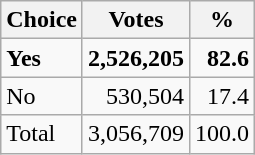<table class="wikitable mw-collapsible">
<tr>
<th>Choice</th>
<th>Votes</th>
<th>%</th>
</tr>
<tr>
<td> <strong>Yes</strong></td>
<td align="right"><strong>2,526,205</strong></td>
<td align="right"><strong>82.6</strong></td>
</tr>
<tr>
<td> No</td>
<td align="right">530,504</td>
<td align="right">17.4</td>
</tr>
<tr>
<td>Total</td>
<td align="right">3,056,709</td>
<td align="right">100.0</td>
</tr>
</table>
